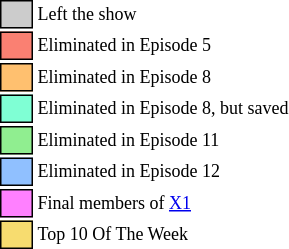<table class="toccolours" style="font-size: 75%; white-space: nowrap;">
<tr>
<td style="background:#CCCCCC; border: 1px solid black;">      </td>
<td>Left the show</td>
</tr>
<tr>
<td style="background:salmon; border: 1px solid black;">      </td>
<td>Eliminated in Episode 5</td>
</tr>
<tr>
<td style="background:#FFC06F; border: 1px solid black;">      </td>
<td>Eliminated in Episode 8</td>
</tr>
<tr>
<td style="background:#7FFFD4; border: 1px solid black;">      </td>
<td>Eliminated in Episode 8, but saved</td>
</tr>
<tr>
<td style="background:#90EE90; border: 1px solid black;">      </td>
<td>Eliminated in Episode 11</td>
</tr>
<tr>
<td style="background:#90C0FF; border: 1px solid black;">      </td>
<td>Eliminated in Episode 12</td>
</tr>
<tr>
<td style="background:#FF80FF; border: 1px solid black;">      </td>
<td>Final members of <a href='#'>X1</a></td>
</tr>
<tr>
<td style="background:#F7DC6F; border: 1px solid black;">      </td>
<td>Top 10 Of The Week</td>
</tr>
</table>
